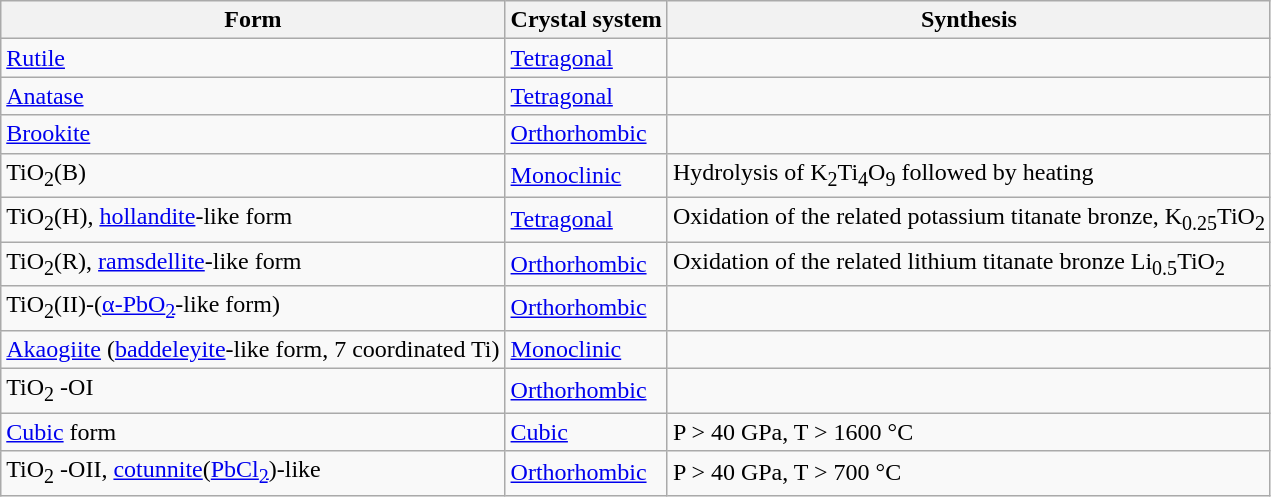<table class="wikitable">
<tr>
<th>Form</th>
<th>Crystal system</th>
<th>Synthesis</th>
</tr>
<tr>
<td><a href='#'>Rutile</a></td>
<td><a href='#'>Tetragonal</a></td>
<td></td>
</tr>
<tr>
<td><a href='#'>Anatase</a></td>
<td><a href='#'>Tetragonal</a></td>
<td></td>
</tr>
<tr>
<td><a href='#'>Brookite</a></td>
<td><a href='#'>Orthorhombic</a></td>
<td></td>
</tr>
<tr>
<td>TiO<sub>2</sub>(B)</td>
<td><a href='#'>Monoclinic</a></td>
<td>Hydrolysis of K<sub>2</sub>Ti<sub>4</sub>O<sub>9</sub> followed by heating</td>
</tr>
<tr>
<td>TiO<sub>2</sub>(H), <a href='#'>hollandite</a>-like form</td>
<td><a href='#'>Tetragonal</a></td>
<td>Oxidation of the related potassium titanate bronze, K<sub>0.25</sub>TiO<sub>2</sub></td>
</tr>
<tr>
<td>TiO<sub>2</sub>(R), <a href='#'>ramsdellite</a>-like form</td>
<td><a href='#'>Orthorhombic</a></td>
<td>Oxidation of the related lithium titanate bronze Li<sub>0.5</sub>TiO<sub>2</sub></td>
</tr>
<tr>
<td>TiO<sub>2</sub>(II)-(<a href='#'>α-PbO<sub>2</sub></a>-like form)</td>
<td><a href='#'>Orthorhombic</a></td>
<td></td>
</tr>
<tr>
<td><a href='#'>Akaogiite</a> (<a href='#'>baddeleyite</a>-like form, 7 coordinated Ti)</td>
<td><a href='#'>Monoclinic</a></td>
<td></td>
</tr>
<tr>
<td>TiO<sub>2</sub> -OI</td>
<td><a href='#'>Orthorhombic</a></td>
<td></td>
</tr>
<tr>
<td><a href='#'>Cubic</a> form</td>
<td><a href='#'>Cubic</a></td>
<td>P > 40 GPa, T > 1600 °C</td>
</tr>
<tr>
<td>TiO<sub>2</sub> -OII, <a href='#'>cotunnite</a>(<a href='#'>PbCl<sub>2</sub></a>)-like</td>
<td><a href='#'>Orthorhombic</a></td>
<td>P > 40 GPa, T > 700 °C</td>
</tr>
</table>
